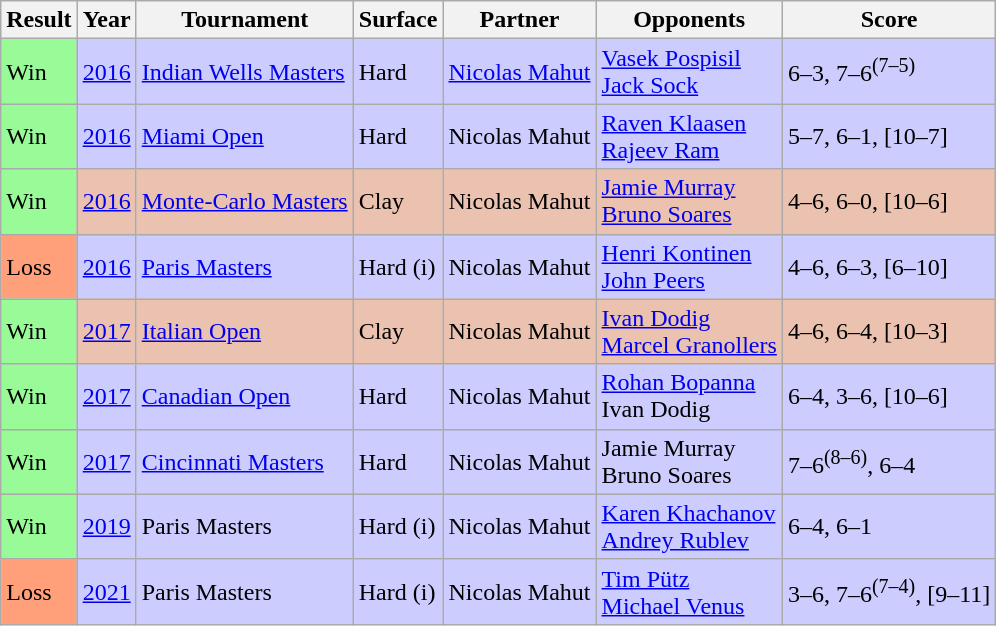<table class="sortable wikitable">
<tr>
<th>Result</th>
<th>Year</th>
<th>Tournament</th>
<th>Surface</th>
<th>Partner</th>
<th>Opponents</th>
<th class=unsortable>Score</th>
</tr>
<tr style=background:#ccf>
<td bgcolor=98FB98>Win</td>
<td><a href='#'>2016</a></td>
<td><a href='#'>Indian Wells Masters</a></td>
<td>Hard</td>
<td> <a href='#'>Nicolas Mahut</a></td>
<td> <a href='#'>Vasek Pospisil</a><br> <a href='#'>Jack Sock</a></td>
<td>6–3, 7–6<sup>(7–5)</sup></td>
</tr>
<tr style=background:#ccf>
<td bgcolor=98FB98>Win</td>
<td><a href='#'>2016</a></td>
<td><a href='#'>Miami Open</a></td>
<td>Hard</td>
<td> Nicolas Mahut</td>
<td> <a href='#'>Raven Klaasen</a><br> <a href='#'>Rajeev Ram</a></td>
<td>5–7, 6–1, [10–7]</td>
</tr>
<tr style=background:#ebc2af>
<td bgcolor=98FB98>Win</td>
<td><a href='#'>2016</a></td>
<td><a href='#'>Monte-Carlo Masters</a></td>
<td>Clay</td>
<td> Nicolas Mahut</td>
<td> <a href='#'>Jamie Murray</a><br> <a href='#'>Bruno Soares</a></td>
<td>4–6, 6–0, [10–6]</td>
</tr>
<tr style=background:#ccf>
<td bgcolor=FFA07A>Loss</td>
<td><a href='#'>2016</a></td>
<td><a href='#'>Paris Masters</a></td>
<td>Hard (i)</td>
<td> Nicolas Mahut</td>
<td> <a href='#'>Henri Kontinen</a> <br>  <a href='#'>John Peers</a></td>
<td>4–6, 6–3, [6–10]</td>
</tr>
<tr style=background:#ebc2af>
<td bgcolor=98FB98>Win</td>
<td><a href='#'>2017</a></td>
<td><a href='#'>Italian Open</a></td>
<td>Clay</td>
<td> Nicolas Mahut</td>
<td> <a href='#'>Ivan Dodig</a> <br>  <a href='#'>Marcel Granollers</a></td>
<td>4–6, 6–4, [10–3]</td>
</tr>
<tr style=background:#ccf>
<td bgcolor=98FB98>Win</td>
<td><a href='#'>2017</a></td>
<td><a href='#'>Canadian Open</a></td>
<td>Hard</td>
<td> Nicolas Mahut</td>
<td> <a href='#'>Rohan Bopanna</a><br> Ivan Dodig</td>
<td>6–4, 3–6, [10–6]</td>
</tr>
<tr style=background:#ccf>
<td bgcolor=98FB98>Win</td>
<td><a href='#'>2017</a></td>
<td><a href='#'>Cincinnati Masters</a></td>
<td>Hard</td>
<td> Nicolas Mahut</td>
<td> Jamie Murray<br> Bruno Soares</td>
<td>7–6<sup>(8–6)</sup>, 6–4</td>
</tr>
<tr style=background:#ccf>
<td bgcolor=98FB98>Win</td>
<td><a href='#'>2019</a></td>
<td>Paris Masters</td>
<td>Hard (i)</td>
<td> Nicolas Mahut</td>
<td> <a href='#'>Karen Khachanov</a><br> <a href='#'>Andrey Rublev</a></td>
<td>6–4, 6–1</td>
</tr>
<tr style=background:#ccf>
<td bgcolor=FFA07A>Loss</td>
<td><a href='#'>2021</a></td>
<td>Paris Masters</td>
<td>Hard (i)</td>
<td> Nicolas Mahut</td>
<td> <a href='#'>Tim Pütz</a><br> <a href='#'>Michael Venus</a></td>
<td>3–6, 7–6<sup>(7–4)</sup>, [9–11]</td>
</tr>
</table>
